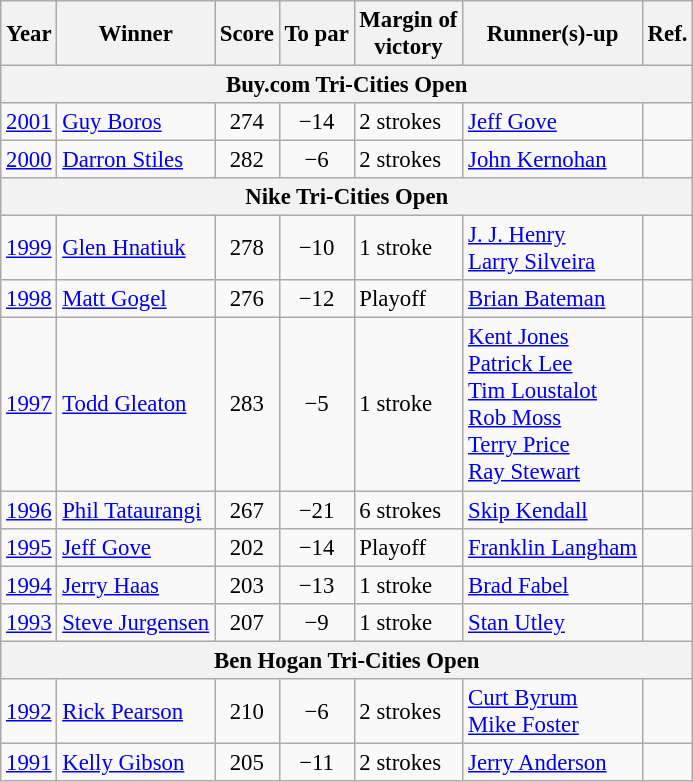<table class=wikitable style=font-size:95%>
<tr>
<th>Year</th>
<th>Winner</th>
<th>Score</th>
<th>To par</th>
<th>Margin of<br>victory</th>
<th>Runner(s)-up</th>
<th>Ref.</th>
</tr>
<tr>
<th colspan=7>Buy.com Tri-Cities Open</th>
</tr>
<tr>
<td><a href='#'>2001</a></td>
<td> <a href='#'>Guy Boros</a></td>
<td align=center>274</td>
<td align=center>−14</td>
<td>2 strokes</td>
<td> <a href='#'>Jeff Gove</a></td>
<td></td>
</tr>
<tr>
<td><a href='#'>2000</a></td>
<td> <a href='#'>Darron Stiles</a></td>
<td align=center>282</td>
<td align=center>−6</td>
<td>2 strokes</td>
<td> <a href='#'>John Kernohan</a></td>
<td></td>
</tr>
<tr>
<th colspan=7>Nike Tri-Cities Open</th>
</tr>
<tr>
<td><a href='#'>1999</a></td>
<td> <a href='#'>Glen Hnatiuk</a></td>
<td align=center>278</td>
<td align=center>−10</td>
<td>1 stroke</td>
<td> <a href='#'>J. J. Henry</a><br> <a href='#'>Larry Silveira</a></td>
<td></td>
</tr>
<tr>
<td><a href='#'>1998</a></td>
<td> <a href='#'>Matt Gogel</a></td>
<td align=center>276</td>
<td align=center>−12</td>
<td>Playoff</td>
<td> <a href='#'>Brian Bateman</a></td>
<td></td>
</tr>
<tr>
<td><a href='#'>1997</a></td>
<td> <a href='#'>Todd Gleaton</a></td>
<td align=center>283</td>
<td align=center>−5</td>
<td>1 stroke</td>
<td> <a href='#'>Kent Jones</a><br> <a href='#'>Patrick Lee</a><br> <a href='#'>Tim Loustalot</a><br> <a href='#'>Rob Moss</a><br> <a href='#'>Terry Price</a><br> <a href='#'>Ray Stewart</a></td>
<td></td>
</tr>
<tr>
<td><a href='#'>1996</a></td>
<td> <a href='#'>Phil Tataurangi</a></td>
<td align=center>267</td>
<td align=center>−21</td>
<td>6 strokes</td>
<td> <a href='#'>Skip Kendall</a></td>
<td></td>
</tr>
<tr>
<td><a href='#'>1995</a></td>
<td> <a href='#'>Jeff Gove</a></td>
<td align=center>202</td>
<td align=center>−14</td>
<td>Playoff</td>
<td> <a href='#'>Franklin Langham</a></td>
<td></td>
</tr>
<tr>
<td><a href='#'>1994</a></td>
<td> <a href='#'>Jerry Haas</a></td>
<td align=center>203</td>
<td align=center>−13</td>
<td>1 stroke</td>
<td> <a href='#'>Brad Fabel</a></td>
<td></td>
</tr>
<tr>
<td><a href='#'>1993</a></td>
<td> <a href='#'>Steve Jurgensen</a></td>
<td align=center>207</td>
<td align=center>−9</td>
<td>1 stroke</td>
<td> <a href='#'>Stan Utley</a></td>
<td></td>
</tr>
<tr>
<th colspan=7>Ben Hogan Tri-Cities Open</th>
</tr>
<tr>
<td><a href='#'>1992</a></td>
<td> <a href='#'>Rick Pearson</a></td>
<td align=center>210</td>
<td align=center>−6</td>
<td>2 strokes</td>
<td> <a href='#'>Curt Byrum</a><br> <a href='#'>Mike Foster</a></td>
<td></td>
</tr>
<tr>
<td><a href='#'>1991</a></td>
<td> <a href='#'>Kelly Gibson</a></td>
<td align=center>205</td>
<td align=center>−11</td>
<td>2 strokes</td>
<td> <a href='#'>Jerry Anderson</a></td>
<td></td>
</tr>
</table>
